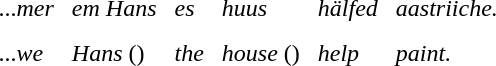<table cellpadding="5">
<tr>
<td>...<em>mer</em></td>
<td><em>em Hans</em></td>
<td><em>es</em></td>
<td><em>huus</em></td>
<td><em>hälfed</em></td>
<td><em>aastriiche.</em></td>
</tr>
<tr>
<td>...<em>we</em></td>
<td><em>Hans</em> ()</td>
<td><em>the</em></td>
<td><em>house</em> ()</td>
<td><em>help</em></td>
<td><em>paint.</em></td>
</tr>
</table>
